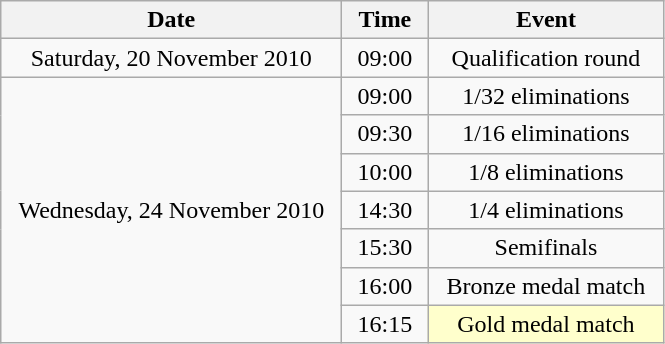<table class = "wikitable" style="text-align:center;">
<tr>
<th width=220>Date</th>
<th width=50>Time</th>
<th width=150>Event</th>
</tr>
<tr>
<td>Saturday, 20 November 2010</td>
<td>09:00</td>
<td>Qualification round</td>
</tr>
<tr>
<td rowspan=7>Wednesday, 24 November 2010</td>
<td>09:00</td>
<td>1/32 eliminations</td>
</tr>
<tr>
<td>09:30</td>
<td>1/16 eliminations</td>
</tr>
<tr>
<td>10:00</td>
<td>1/8 eliminations</td>
</tr>
<tr>
<td>14:30</td>
<td>1/4 eliminations</td>
</tr>
<tr>
<td>15:30</td>
<td>Semifinals</td>
</tr>
<tr>
<td>16:00</td>
<td>Bronze medal match</td>
</tr>
<tr>
<td>16:15</td>
<td bgcolor=ffffcc>Gold medal match</td>
</tr>
</table>
